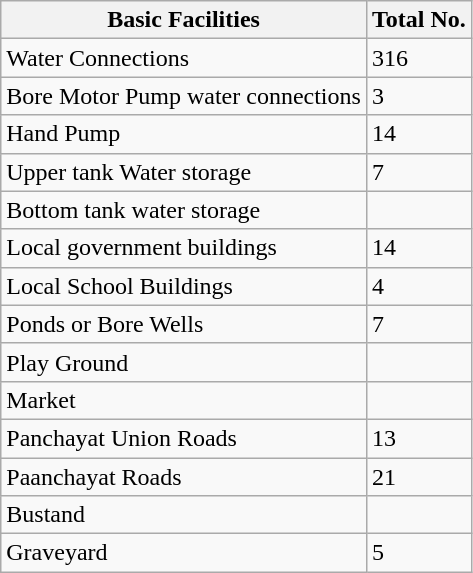<table class="wikitable">
<tr>
<th>Basic Facilities</th>
<th>Total No.</th>
</tr>
<tr>
<td>Water Connections</td>
<td>316</td>
</tr>
<tr>
<td>Bore Motor Pump water connections</td>
<td>3</td>
</tr>
<tr>
<td>Hand Pump</td>
<td>14</td>
</tr>
<tr>
<td>Upper tank Water storage</td>
<td>7</td>
</tr>
<tr>
<td>Bottom tank water storage</td>
<td></td>
</tr>
<tr>
<td>Local government buildings</td>
<td>14</td>
</tr>
<tr>
<td>Local School Buildings</td>
<td>4</td>
</tr>
<tr>
<td>Ponds or Bore Wells</td>
<td>7</td>
</tr>
<tr>
<td>Play Ground</td>
<td></td>
</tr>
<tr>
<td>Market</td>
<td></td>
</tr>
<tr>
<td>Panchayat Union Roads</td>
<td>13</td>
</tr>
<tr>
<td>Paanchayat Roads</td>
<td>21</td>
</tr>
<tr>
<td>Bustand</td>
<td></td>
</tr>
<tr>
<td>Graveyard</td>
<td>5</td>
</tr>
</table>
